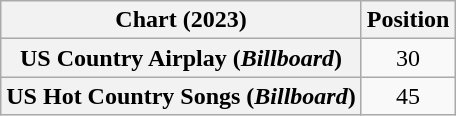<table class="wikitable sortable plainrowheaders" style="text-align:center">
<tr>
<th scope="col">Chart (2023)</th>
<th scope="col">Position</th>
</tr>
<tr>
<th scope="row">US Country Airplay (<em>Billboard</em>)</th>
<td>30</td>
</tr>
<tr>
<th scope="row">US Hot Country Songs (<em>Billboard</em>)</th>
<td>45</td>
</tr>
</table>
